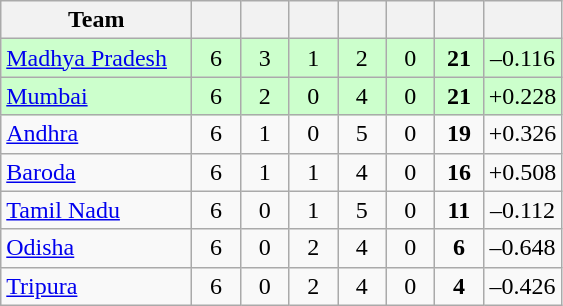<table class="wikitable" style="text-align:center">
<tr>
<th style="width:120px">Team</th>
<th style="width:25px"></th>
<th style="width:25px"></th>
<th style="width:25px"></th>
<th style="width:25px"></th>
<th style="width:25px"></th>
<th style="width:25px"></th>
<th style="width:40px;"></th>
</tr>
<tr style="background:#cfc;">
<td style="text-align:left"><a href='#'>Madhya Pradesh</a></td>
<td>6</td>
<td>3</td>
<td>1</td>
<td>2</td>
<td>0</td>
<td><strong>21</strong></td>
<td>–0.116</td>
</tr>
<tr style="background:#cfc;">
<td style="text-align:left"><a href='#'>Mumbai</a></td>
<td>6</td>
<td>2</td>
<td>0</td>
<td>4</td>
<td>0</td>
<td><strong>21</strong></td>
<td>+0.228</td>
</tr>
<tr>
<td style="text-align:left"><a href='#'>Andhra</a></td>
<td>6</td>
<td>1</td>
<td>0</td>
<td>5</td>
<td>0</td>
<td><strong>19</strong></td>
<td>+0.326</td>
</tr>
<tr>
<td style="text-align:left"><a href='#'>Baroda</a></td>
<td>6</td>
<td>1</td>
<td>1</td>
<td>4</td>
<td>0</td>
<td><strong>16</strong></td>
<td>+0.508</td>
</tr>
<tr>
<td style="text-align:left"><a href='#'>Tamil Nadu</a></td>
<td>6</td>
<td>0</td>
<td>1</td>
<td>5</td>
<td>0</td>
<td><strong>11</strong></td>
<td>–0.112</td>
</tr>
<tr>
<td style="text-align:left"><a href='#'>Odisha</a></td>
<td>6</td>
<td>0</td>
<td>2</td>
<td>4</td>
<td>0</td>
<td><strong>6</strong></td>
<td>–0.648</td>
</tr>
<tr>
<td style="text-align:left"><a href='#'>Tripura</a></td>
<td>6</td>
<td>0</td>
<td>2</td>
<td>4</td>
<td>0</td>
<td><strong>4</strong></td>
<td>–0.426</td>
</tr>
</table>
